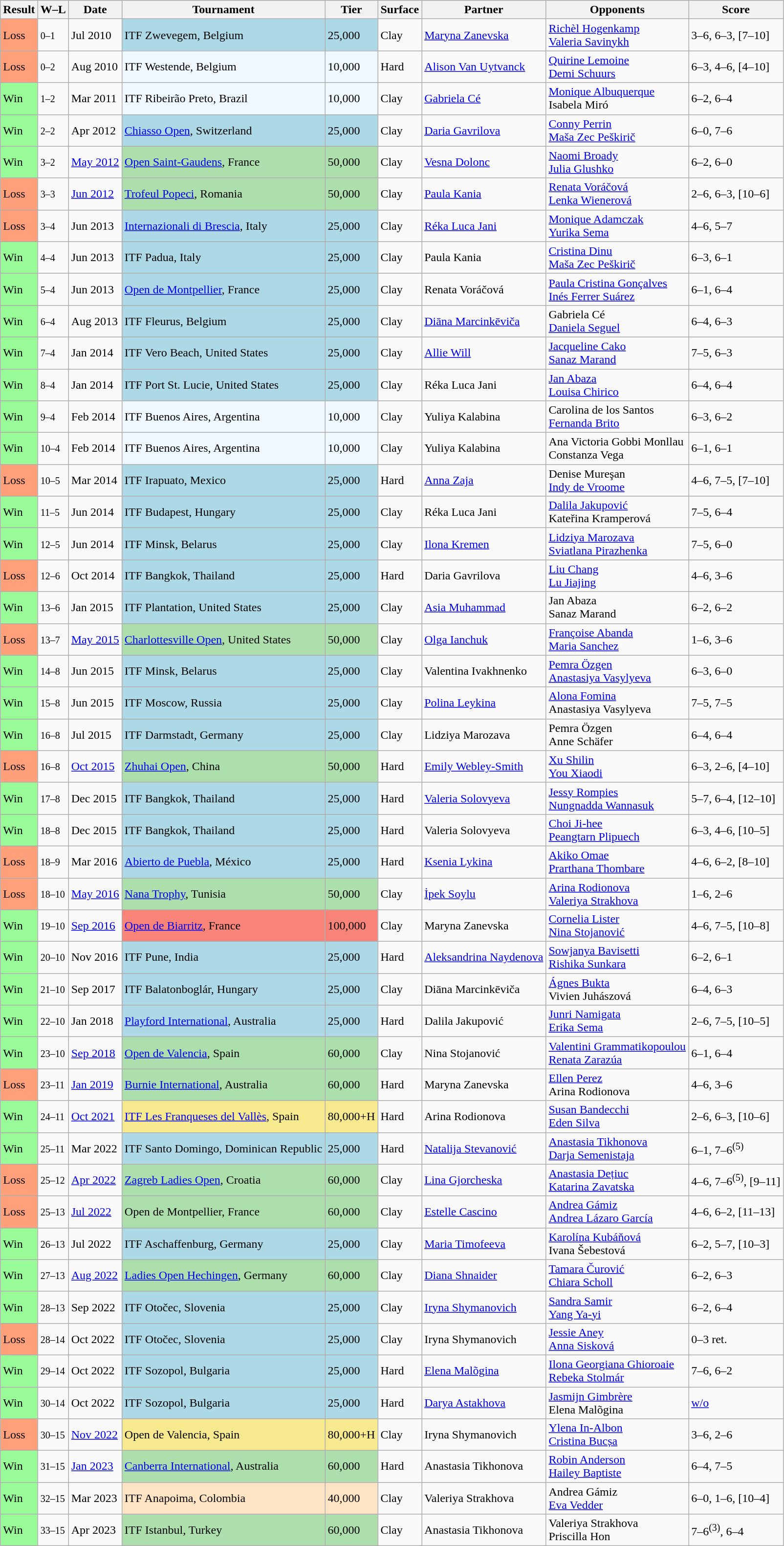<table class="sortable wikitable nowrap">
<tr>
<th>Result</th>
<th class="unsortable">W–L</th>
<th>Date</th>
<th>Tournament</th>
<th>Tier</th>
<th>Surface</th>
<th>Partner</th>
<th>Opponents</th>
<th class="unsortable">Score</th>
</tr>
<tr>
<td style="background:#ffa07a;">Loss</td>
<td><small>0–1</small></td>
<td>Jul 2010</td>
<td style="background:lightblue;">ITF Zwevegem, Belgium</td>
<td style="background:lightblue;">25,000</td>
<td>Clay</td>
<td> <a href='#'>Maryna Zanevska</a></td>
<td> <a href='#'>Richèl Hogenkamp</a> <br>  <a href='#'>Valeria Savinykh</a></td>
<td>3–6, 6–3, [7–10]</td>
</tr>
<tr>
<td style="background:#ffa07a;">Loss</td>
<td><small>0–2</small></td>
<td>Aug 2010</td>
<td style="background:#f0f8ff;">ITF Westende, Belgium</td>
<td style="background:#f0f8ff;">10,000</td>
<td>Hard</td>
<td> <a href='#'>Alison Van Uytvanck</a></td>
<td> <a href='#'>Quirine Lemoine</a> <br>  <a href='#'>Demi Schuurs</a></td>
<td>6–3, 4–6, [4–10]</td>
</tr>
<tr>
<td style="background:#98fb98;">Win</td>
<td><small>1–2</small></td>
<td>Mar 2011</td>
<td style="background:#f0f8ff;">ITF Ribeirão Preto, Brazil</td>
<td style="background:#f0f8ff;">10,000</td>
<td>Clay</td>
<td> <a href='#'>Gabriela Cé</a></td>
<td> <a href='#'>Monique Albuquerque</a> <br>  Isabela Miró</td>
<td>6–2, 6–4</td>
</tr>
<tr>
<td style="background:#98fb98;">Win</td>
<td><small>2–2</small></td>
<td>Apr 2012</td>
<td style="background:lightblue;"><a href='#'>Chiasso Open</a>, Switzerland</td>
<td style="background:lightblue;">25,000</td>
<td>Clay</td>
<td> <a href='#'>Daria Gavrilova</a></td>
<td> <a href='#'>Conny Perrin</a> <br>  <a href='#'>Maša Zec Peškirič</a></td>
<td>6–0, 7–6</td>
</tr>
<tr>
<td style="background:#98fb98;">Win</td>
<td><small>3–2</small></td>
<td><a href='#'>May 2012</a></td>
<td style="background:#addfad;"><a href='#'>Open Saint-Gaudens</a>, France</td>
<td style="background:#addfad;">50,000</td>
<td>Clay</td>
<td> <a href='#'>Vesna Dolonc</a></td>
<td> <a href='#'>Naomi Broady</a> <br>  <a href='#'>Julia Glushko</a></td>
<td>6–2, 6–0</td>
</tr>
<tr>
<td style="background:#ffa07a;">Loss</td>
<td><small>3–3</small></td>
<td><a href='#'>Jun 2012</a></td>
<td style="background:#addfad;"><a href='#'>Trofeul Popeci</a>, Romania</td>
<td style="background:#addfad;">50,000</td>
<td>Clay</td>
<td> <a href='#'>Paula Kania</a></td>
<td> <a href='#'>Renata Voráčová</a> <br>  <a href='#'>Lenka Wienerová</a></td>
<td>2–6, 6–3, [10–6]</td>
</tr>
<tr>
<td style="background:#ffa07a;">Loss</td>
<td><small>3–4</small></td>
<td>Jun 2013</td>
<td style="background:lightblue;"><a href='#'>Internazionali di Brescia</a>, Italy</td>
<td style="background:lightblue;">25,000</td>
<td>Clay</td>
<td> <a href='#'>Réka Luca Jani</a></td>
<td> <a href='#'>Monique Adamczak</a> <br>  <a href='#'>Yurika Sema</a></td>
<td>4–6, 5–7</td>
</tr>
<tr>
<td style="background:#98fb98;">Win</td>
<td><small>4–4</small></td>
<td>Jun 2013</td>
<td style="background:lightblue;">ITF Padua, Italy</td>
<td style="background:lightblue;">25,000</td>
<td>Clay</td>
<td> Paula Kania</td>
<td> <a href='#'>Cristina Dinu</a> <br>  <a href='#'>Maša Zec Peškirič</a></td>
<td>6–3, 6–1</td>
</tr>
<tr>
<td style="background:#98fb98;">Win</td>
<td><small>5–4</small></td>
<td>Jun 2013</td>
<td style="background:lightblue;"><a href='#'>Open de Montpellier</a>, France</td>
<td style="background:lightblue;">25,000</td>
<td>Clay</td>
<td> Renata Voráčová</td>
<td> <a href='#'>Paula Cristina Gonçalves</a> <br>  <a href='#'>Inés Ferrer Suárez</a></td>
<td>6–1, 6–4</td>
</tr>
<tr>
<td style="background:#98fb98;">Win</td>
<td><small>6–4</small></td>
<td>Aug 2013</td>
<td style="background:lightblue;">ITF Fleurus, Belgium</td>
<td style="background:lightblue;">25,000</td>
<td>Clay</td>
<td> <a href='#'>Diāna Marcinkēviča</a></td>
<td> Gabriela Cé <br>  <a href='#'>Daniela Seguel</a></td>
<td>6–4, 6–3</td>
</tr>
<tr>
<td style="background:#98fb98;">Win</td>
<td><small>7–4</small></td>
<td>Jan 2014</td>
<td style="background:lightblue;">ITF Vero Beach, United States</td>
<td style="background:lightblue;">25,000</td>
<td>Clay</td>
<td> <a href='#'>Allie Will</a></td>
<td> <a href='#'>Jacqueline Cako</a> <br>  <a href='#'>Sanaz Marand</a></td>
<td>7–5, 6–3</td>
</tr>
<tr>
<td style="background:#98fb98;">Win</td>
<td><small>8–4</small></td>
<td>Jan 2014</td>
<td style="background:lightblue;">ITF Port St. Lucie, United States</td>
<td style="background:lightblue;">25,000</td>
<td>Clay</td>
<td> Réka Luca Jani</td>
<td> <a href='#'>Jan Abaza</a> <br>  <a href='#'>Louisa Chirico</a></td>
<td>6–4, 6–4</td>
</tr>
<tr>
<td style="background:#98fb98;">Win</td>
<td><small>9–4</small></td>
<td>Feb 2014</td>
<td style="background:#f0f8ff;">ITF Buenos Aires, Argentina</td>
<td style="background:#f0f8ff;">10,000</td>
<td>Clay</td>
<td> Yuliya Kalabina</td>
<td> Carolina de los Santos <br>  <a href='#'>Fernanda Brito</a></td>
<td>6–3, 6–2</td>
</tr>
<tr>
<td style="background:#98fb98;">Win</td>
<td><small>10–4</small></td>
<td>Feb 2014</td>
<td style="background:#f0f8ff;">ITF Buenos Aires, Argentina</td>
<td style="background:#f0f8ff;">10,000</td>
<td>Clay</td>
<td> Yuliya Kalabina</td>
<td> Ana Victoria Gobbi Monllau <br>  Constanza Vega</td>
<td>6–1, 6–1</td>
</tr>
<tr>
<td style="background:#ffa07a;">Loss</td>
<td><small>10–5</small></td>
<td>Mar 2014</td>
<td style="background:lightblue;">ITF Irapuato, Mexico</td>
<td style="background:lightblue;">25,000</td>
<td>Hard</td>
<td> <a href='#'>Anna Zaja</a></td>
<td> Denise Mureşan <br>  <a href='#'>Indy de Vroome</a></td>
<td>4–6, 7–5, [7–10]</td>
</tr>
<tr>
<td style="background:#98fb98;">Win</td>
<td><small>11–5</small></td>
<td>Jun 2014</td>
<td style="background:lightblue;">ITF Budapest, Hungary</td>
<td style="background:lightblue;">25,000</td>
<td>Clay</td>
<td> Réka Luca Jani</td>
<td> <a href='#'>Dalila Jakupović</a> <br>  Kateřina Kramperová</td>
<td>7–5, 6–4</td>
</tr>
<tr>
<td style="background:#98fb98;">Win</td>
<td><small>12–5</small></td>
<td>Jun 2014</td>
<td style="background:lightblue;">ITF Minsk, Belarus</td>
<td style="background:lightblue;">25,000</td>
<td>Clay</td>
<td> <a href='#'>Ilona Kremen</a></td>
<td> <a href='#'>Lidziya Marozava</a> <br>  <a href='#'>Sviatlana Pirazhenka</a></td>
<td>7–5, 6–0</td>
</tr>
<tr>
<td style="background:#ffa07a;">Loss</td>
<td><small>12–6</small></td>
<td>Oct 2014</td>
<td style="background:lightblue;">ITF Bangkok, Thailand</td>
<td style="background:lightblue;">25,000</td>
<td>Hard</td>
<td> Daria Gavrilova</td>
<td> <a href='#'>Liu Chang</a> <br>  <a href='#'>Lu Jiajing</a></td>
<td>4–6, 3–6</td>
</tr>
<tr>
<td style="background:#98fb98;">Win</td>
<td><small>13–6</small></td>
<td>Jan 2015</td>
<td style="background:lightblue;">ITF Plantation, United States</td>
<td style="background:lightblue;">25,000</td>
<td>Clay</td>
<td> <a href='#'>Asia Muhammad</a></td>
<td> Jan Abaza <br>  Sanaz Marand</td>
<td>6–2, 6–2</td>
</tr>
<tr>
<td style="background:#ffa07a;">Loss</td>
<td><small>13–7</small></td>
<td><a href='#'>May 2015</a></td>
<td style="background:#addfad;"><a href='#'>Charlottesville Open</a>, United States</td>
<td style="background:#addfad;">50,000</td>
<td>Clay</td>
<td> <a href='#'>Olga Ianchuk</a></td>
<td> <a href='#'>Françoise Abanda</a> <br>  <a href='#'>Maria Sanchez</a></td>
<td>1–6, 3–6</td>
</tr>
<tr>
<td style="background:#98fb98;">Win</td>
<td><small>14–8</small></td>
<td>Jun 2015</td>
<td style="background:lightblue;">ITF Minsk, Belarus</td>
<td style="background:lightblue;">25,000</td>
<td>Clay</td>
<td> Valentina Ivakhnenko</td>
<td> <a href='#'>Pemra Özgen</a> <br>  <a href='#'>Anastasiya Vasylyeva</a></td>
<td>6–3, 6–0</td>
</tr>
<tr>
<td style="background:#98fb98;">Win</td>
<td><small>15–8</small></td>
<td>Jun 2015</td>
<td style="background:lightblue;">ITF Moscow, Russia</td>
<td style="background:lightblue;">25,000</td>
<td>Clay</td>
<td> <a href='#'>Polina Leykina</a></td>
<td> <a href='#'>Alona Fomina</a> <br>  Anastasiya Vasylyeva</td>
<td>7–5, 7–5</td>
</tr>
<tr>
<td style="background:#98fb98;">Win</td>
<td><small>16–8</small></td>
<td>Jul 2015</td>
<td style="background:lightblue;">ITF Darmstadt, Germany</td>
<td style="background:lightblue;">25,000</td>
<td>Clay</td>
<td> Lidziya Marozava</td>
<td> Pemra Özgen <br>  Anne Schäfer</td>
<td>6–4, 6–4</td>
</tr>
<tr>
<td style="background:#ffa07a;">Loss</td>
<td><small>16–8</small></td>
<td><a href='#'>Oct 2015</a></td>
<td style="background:#addfad;"><a href='#'>Zhuhai Open</a>, China</td>
<td style="background:#addfad;">50,000</td>
<td>Hard</td>
<td> <a href='#'>Emily Webley-Smith</a></td>
<td> <a href='#'>Xu Shilin</a> <br>  <a href='#'>You Xiaodi</a></td>
<td>6–3, 2–6, [4–10]</td>
</tr>
<tr>
<td style="background:#98fb98;">Win</td>
<td><small>17–8</small></td>
<td>Dec 2015</td>
<td style="background:lightblue;">ITF Bangkok, Thailand</td>
<td style="background:lightblue;">25,000</td>
<td>Hard</td>
<td> <a href='#'>Valeria Solovyeva</a></td>
<td> <a href='#'>Jessy Rompies</a> <br>  <a href='#'>Nungnadda Wannasuk</a></td>
<td>5–7, 6–4, [12–10]</td>
</tr>
<tr>
<td style="background:#98fb98;">Win</td>
<td><small>18–8</small></td>
<td>Dec 2015</td>
<td style="background:lightblue;">ITF Bangkok, Thailand</td>
<td style="background:lightblue;">25,000</td>
<td>Hard</td>
<td> Valeria Solovyeva</td>
<td> <a href='#'>Choi Ji-hee</a> <br>  <a href='#'>Peangtarn Plipuech</a></td>
<td>6–3, 4–6, [10–5]</td>
</tr>
<tr>
<td style="background:#ffa07a;">Loss</td>
<td><small>18–9</small></td>
<td>Mar 2016</td>
<td style="background:lightblue;"><a href='#'>Abierto de Puebla</a>, México</td>
<td style="background:lightblue;">25,000</td>
<td>Hard</td>
<td> <a href='#'>Ksenia Lykina</a></td>
<td> <a href='#'>Akiko Omae</a> <br>  <a href='#'>Prarthana Thombare</a></td>
<td>4–6, 6–2, [8–10]</td>
</tr>
<tr>
<td style="background:#ffa07a;">Loss</td>
<td><small>18–10</small></td>
<td><a href='#'>May 2016</a></td>
<td style="background:#addfad;"><a href='#'>Nana Trophy</a>, Tunisia</td>
<td style="background:#addfad;">50,000</td>
<td>Clay</td>
<td> <a href='#'>İpek Soylu</a></td>
<td> <a href='#'>Arina Rodionova</a> <br>  <a href='#'>Valeriya Strakhova</a></td>
<td>1–6, 2–6</td>
</tr>
<tr>
<td style="background:#98fb98;">Win</td>
<td><small>19–10</small></td>
<td><a href='#'>Sep 2016</a></td>
<td style="background:#f88379;"><a href='#'>Open de Biarritz</a>, France</td>
<td style="background:#f88379;">100,000</td>
<td>Clay</td>
<td> Maryna Zanevska</td>
<td> <a href='#'>Cornelia Lister</a> <br>  <a href='#'>Nina Stojanović</a></td>
<td>4–6, 7–5, [10–8]</td>
</tr>
<tr>
<td style="background:#98fb98;">Win</td>
<td><small>20–10</small></td>
<td>Nov 2016</td>
<td style="background:lightblue;">ITF Pune, India</td>
<td style="background:lightblue;">25,000</td>
<td>Hard</td>
<td> <a href='#'>Aleksandrina Naydenova</a></td>
<td> <a href='#'>Sowjanya Bavisetti</a> <br>  <a href='#'>Rishika Sunkara</a></td>
<td>6–2, 6–1</td>
</tr>
<tr>
<td style="background:#98fb98;">Win</td>
<td><small>21–10</small></td>
<td>Sep 2017</td>
<td style="background:lightblue;">ITF Balatonboglár, Hungary</td>
<td style="background:lightblue;">25,000</td>
<td>Clay</td>
<td> Diāna Marcinkēviča</td>
<td> <a href='#'>Ágnes Bukta</a> <br>  Vivien Juhászová</td>
<td>6–4, 6–3</td>
</tr>
<tr>
<td style="background:#98fb98;">Win</td>
<td><small>22–10</small></td>
<td>Jan 2018</td>
<td style="background:lightblue;"><a href='#'>Playford International</a>, Australia</td>
<td style="background:lightblue;">25,000</td>
<td>Hard</td>
<td> Dalila Jakupović</td>
<td> <a href='#'>Junri Namigata</a> <br>  <a href='#'>Erika Sema</a></td>
<td>2–6, 7–5, [10–5]</td>
</tr>
<tr>
<td style="background:#98fb98;">Win</td>
<td><small>23–10</small></td>
<td><a href='#'>Sep 2018</a></td>
<td style="background:#addfad;"><a href='#'>Open de Valencia</a>, Spain</td>
<td style="background:#addfad;">60,000</td>
<td>Clay</td>
<td> Nina Stojanović</td>
<td> <a href='#'>Valentini Grammatikopoulou</a> <br>  <a href='#'>Renata Zarazúa</a></td>
<td>6–1, 6–4</td>
</tr>
<tr>
<td style="background:#ffa07a;">Loss</td>
<td><small>23–11</small></td>
<td><a href='#'>Jan 2019</a></td>
<td style="background:#addfad;"><a href='#'>Burnie International</a>, Australia</td>
<td style="background:#addfad;">60,000</td>
<td>Hard</td>
<td> Maryna Zanevska</td>
<td> <a href='#'>Ellen Perez</a> <br>  Arina Rodionova</td>
<td>4–6, 3–6</td>
</tr>
<tr>
<td bgcolor=98FB98>Win</td>
<td><small>24–11</small></td>
<td><a href='#'>Oct 2021</a></td>
<td style="background:#f7e98e;"><a href='#'>ITF Les Franqueses del Vallès</a>, Spain</td>
<td style="background:#f7e98e;">80,000+H</td>
<td>Hard</td>
<td> Arina Rodionova</td>
<td> <a href='#'>Susan Bandecchi</a> <br>  <a href='#'>Eden Silva</a></td>
<td>2–6, 6–3, [10–6]</td>
</tr>
<tr>
<td bgcolor=98FB98>Win</td>
<td><small>25–11</small></td>
<td>Mar 2022</td>
<td style="background:lightblue;">ITF Santo Domingo, Dominican Republic</td>
<td style="background:lightblue;">25,000</td>
<td>Hard</td>
<td> <a href='#'>Natalija Stevanović</a></td>
<td> <a href='#'>Anastasia Tikhonova</a> <br>  <a href='#'>Darja Semenistaja</a></td>
<td>6–1, 7–6<sup>(5)</sup></td>
</tr>
<tr>
<td style="background:#ffa07a;">Loss</td>
<td><small>25–12</small></td>
<td><a href='#'>Apr 2022</a></td>
<td style="background:#addfad;"><a href='#'>Zagreb Ladies Open</a>, Croatia</td>
<td style="background:#addfad;">60,000</td>
<td>Clay</td>
<td> <a href='#'>Lina Gjorcheska</a></td>
<td> <a href='#'>Anastasia Dețiuc</a> <br>  <a href='#'>Katarina Zavatska</a></td>
<td>4–6, 7–6<sup>(5)</sup>, [9–11]</td>
</tr>
<tr>
<td style="background:#ffa07a;">Loss</td>
<td><small>25–13</small></td>
<td><a href='#'>Jul 2022</a></td>
<td style="background:#addfad;">Open de Montpellier, France</td>
<td style="background:#addfad;">60,000</td>
<td>Clay</td>
<td> <a href='#'>Estelle Cascino</a></td>
<td> <a href='#'>Andrea Gámiz</a> <br>  <a href='#'>Andrea Lázaro García</a></td>
<td>4–6, 6–2, [11–13]</td>
</tr>
<tr>
<td bgcolor=98FB98>Win</td>
<td><small>26–13</small></td>
<td>Jul 2022</td>
<td bgcolor=lightblue>ITF Aschaffenburg, Germany</td>
<td bgcolor=lightblue>25,000</td>
<td>Clay</td>
<td> <a href='#'>Maria Timofeeva</a></td>
<td> <a href='#'>Karolína Kubáňová</a> <br>  Ivana Šebestová</td>
<td>6–2, 5–7, [10–3]</td>
</tr>
<tr>
<td bgcolor=98FB98>Win</td>
<td><small>27–13</small></td>
<td><a href='#'>Aug 2022</a></td>
<td style="background:#addfad;"><a href='#'>Ladies Open Hechingen</a>, Germany</td>
<td style="background:#addfad;">60,000</td>
<td>Clay</td>
<td> <a href='#'>Diana Shnaider</a></td>
<td> <a href='#'>Tamara Čurović</a> <br>  <a href='#'>Chiara Scholl</a></td>
<td>6–2, 6–3</td>
</tr>
<tr>
<td bgcolor=98FB98>Win</td>
<td><small>28–13</small></td>
<td>Sep 2022</td>
<td bgcolor=lightblue>ITF Otočec, Slovenia</td>
<td bgcolor=lightblue>25,000</td>
<td>Clay</td>
<td> <a href='#'>Iryna Shymanovich</a></td>
<td> <a href='#'>Sandra Samir</a> <br>  <a href='#'>Yang Ya-yi</a></td>
<td>6–2, 6–4</td>
</tr>
<tr>
<td bgcolor=ffa07a>Loss</td>
<td><small>28–14</small></td>
<td>Oct 2022</td>
<td bgcolor=lightblue>ITF Otočec, Slovenia</td>
<td bgcolor=lightblue>25,000</td>
<td>Clay</td>
<td> Iryna Shymanovich</td>
<td> <a href='#'>Jessie Aney</a> <br>  <a href='#'>Anna Sisková</a></td>
<td>0–3 ret.</td>
</tr>
<tr>
<td bgcolor=98FB98>Win</td>
<td><small>29–14</small></td>
<td>Oct 2022</td>
<td bgcolor=lightblue>ITF Sozopol, Bulgaria</td>
<td bgcolor=lightblue>25,000</td>
<td>Hard</td>
<td> <a href='#'>Elena Malõgina</a></td>
<td> <a href='#'>Ilona Georgiana Ghioroaie</a> <br>  <a href='#'>Rebeka Stolmár</a></td>
<td>7–6, 6–2</td>
</tr>
<tr>
<td bgcolor=98FB98>Win</td>
<td><small>30–14</small></td>
<td>Oct 2022</td>
<td bgcolor=lightblue>ITF Sozopol, Bulgaria</td>
<td bgcolor=lightblue>25,000</td>
<td>Hard</td>
<td> <a href='#'>Darya Astakhova</a></td>
<td> <a href='#'>Jasmijn Gimbrère</a> <br>  Elena Malõgina</td>
<td><a href='#'>w/o</a></td>
</tr>
<tr>
<td bgcolor=ffa07a>Loss</td>
<td><small>30–15</small></td>
<td><a href='#'>Nov 2022</a></td>
<td style="background:#f7e98e;">Open de Valencia, Spain</td>
<td style="background:#f7e98e;">80,000+H</td>
<td>Clay</td>
<td> Iryna Shymanovich</td>
<td> <a href='#'>Ylena In-Albon</a> <br>  <a href='#'>Cristina Bucșa</a></td>
<td>3–6, 2–6</td>
</tr>
<tr>
<td bgcolor=98FB98>Win</td>
<td><small>31–15</small></td>
<td><a href='#'>Jan 2023</a></td>
<td style="background:#addfad;"><a href='#'>Canberra International</a>, Australia</td>
<td style="background:#addfad;">60,000</td>
<td>Hard</td>
<td> Anastasia Tikhonova</td>
<td> <a href='#'>Robin Anderson</a> <br>  <a href='#'>Hailey Baptiste</a></td>
<td>6–4, 7–5</td>
</tr>
<tr>
<td bgcolor=98FB98>Win</td>
<td><small>32–15</small></td>
<td>Mar 2023</td>
<td style="background:#ffe4c4;">ITF Anapoima, Colombia</td>
<td style="background:#ffe4c4;">40,000</td>
<td>Clay</td>
<td> Valeriya Strakhova</td>
<td> Andrea Gámiz <br>  <a href='#'>Eva Vedder</a></td>
<td>6–0, 1–6, [10–4]</td>
</tr>
<tr>
<td bgcolor=98FB98>Win</td>
<td><small>33–15</small></td>
<td>Apr 2023</td>
<td style="background:#addfad;">ITF Istanbul, Turkey</td>
<td style="background:#addfad;">60,000</td>
<td>Clay</td>
<td> Anastasia Tikhonova</td>
<td> Valeriya Strakhova <br>  Priscilla Hon</td>
<td>7–6<sup>(3)</sup>, 6–4</td>
</tr>
</table>
